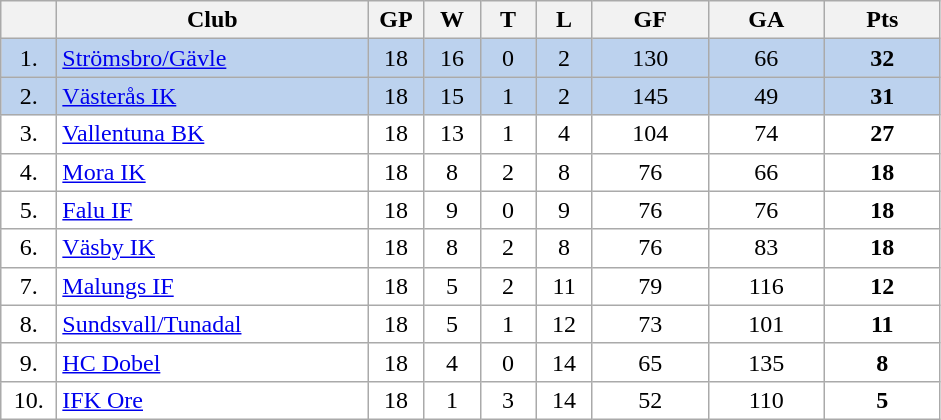<table class="wikitable">
<tr>
<th width="30"></th>
<th width="200">Club</th>
<th width="30">GP</th>
<th width="30">W</th>
<th width="30">T</th>
<th width="30">L</th>
<th width="70">GF</th>
<th width="70">GA</th>
<th width="70">Pts</th>
</tr>
<tr bgcolor="#BCD2EE" align="center">
<td>1.</td>
<td align="left"><a href='#'>Strömsbro/Gävle</a></td>
<td>18</td>
<td>16</td>
<td>0</td>
<td>2</td>
<td>130</td>
<td>66</td>
<td><strong>32</strong></td>
</tr>
<tr bgcolor="#BCD2EE" align="center">
<td>2.</td>
<td align="left"><a href='#'>Västerås IK</a></td>
<td>18</td>
<td>15</td>
<td>1</td>
<td>2</td>
<td>145</td>
<td>49</td>
<td><strong>31</strong></td>
</tr>
<tr bgcolor="#FFFFFF" align="center">
<td>3.</td>
<td align="left"><a href='#'>Vallentuna BK</a></td>
<td>18</td>
<td>13</td>
<td>1</td>
<td>4</td>
<td>104</td>
<td>74</td>
<td><strong>27</strong></td>
</tr>
<tr bgcolor="#FFFFFF" align="center">
<td>4.</td>
<td align="left"><a href='#'>Mora IK</a></td>
<td>18</td>
<td>8</td>
<td>2</td>
<td>8</td>
<td>76</td>
<td>66</td>
<td><strong>18</strong></td>
</tr>
<tr bgcolor="#FFFFFF" align="center">
<td>5.</td>
<td align="left"><a href='#'>Falu IF</a></td>
<td>18</td>
<td>9</td>
<td>0</td>
<td>9</td>
<td>76</td>
<td>76</td>
<td><strong>18</strong></td>
</tr>
<tr bgcolor="#FFFFFF" align="center">
<td>6.</td>
<td align="left"><a href='#'>Väsby IK</a></td>
<td>18</td>
<td>8</td>
<td>2</td>
<td>8</td>
<td>76</td>
<td>83</td>
<td><strong>18</strong></td>
</tr>
<tr bgcolor="#FFFFFF" align="center">
<td>7.</td>
<td align="left"><a href='#'>Malungs IF</a></td>
<td>18</td>
<td>5</td>
<td>2</td>
<td>11</td>
<td>79</td>
<td>116</td>
<td><strong>12</strong></td>
</tr>
<tr bgcolor="#FFFFFF" align="center">
<td>8.</td>
<td align="left"><a href='#'>Sundsvall/Tunadal</a></td>
<td>18</td>
<td>5</td>
<td>1</td>
<td>12</td>
<td>73</td>
<td>101</td>
<td><strong>11</strong></td>
</tr>
<tr bgcolor="#FFFFFF" align="center">
<td>9.</td>
<td align="left"><a href='#'>HC Dobel</a></td>
<td>18</td>
<td>4</td>
<td>0</td>
<td>14</td>
<td>65</td>
<td>135</td>
<td><strong>8</strong></td>
</tr>
<tr bgcolor="#FFFFFF" align="center">
<td>10.</td>
<td align="left"><a href='#'>IFK Ore</a></td>
<td>18</td>
<td>1</td>
<td>3</td>
<td>14</td>
<td>52</td>
<td>110</td>
<td><strong>5</strong></td>
</tr>
</table>
